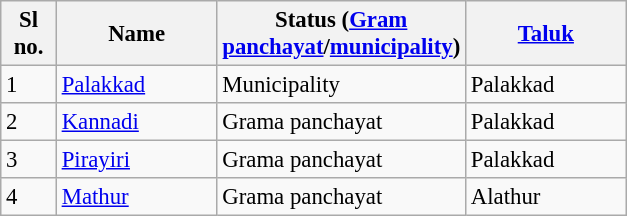<table class="wikitable sortable" style="font-size:95%;">
<tr>
<th width="30px">Sl no.</th>
<th width="100px">Name</th>
<th width="130px">Status (<a href='#'>Gram panchayat</a>/<a href='#'>municipality</a>)</th>
<th width="100px"><a href='#'>Taluk</a></th>
</tr>
<tr>
<td>1</td>
<td><a href='#'>Palakkad</a></td>
<td>Municipality</td>
<td>Palakkad</td>
</tr>
<tr>
<td>2</td>
<td><a href='#'>Kannadi</a></td>
<td>Grama panchayat</td>
<td>Palakkad</td>
</tr>
<tr>
<td>3</td>
<td><a href='#'>Pirayiri</a></td>
<td>Grama panchayat</td>
<td>Palakkad</td>
</tr>
<tr>
<td>4</td>
<td><a href='#'>Mathur</a></td>
<td>Grama panchayat</td>
<td>Alathur</td>
</tr>
</table>
